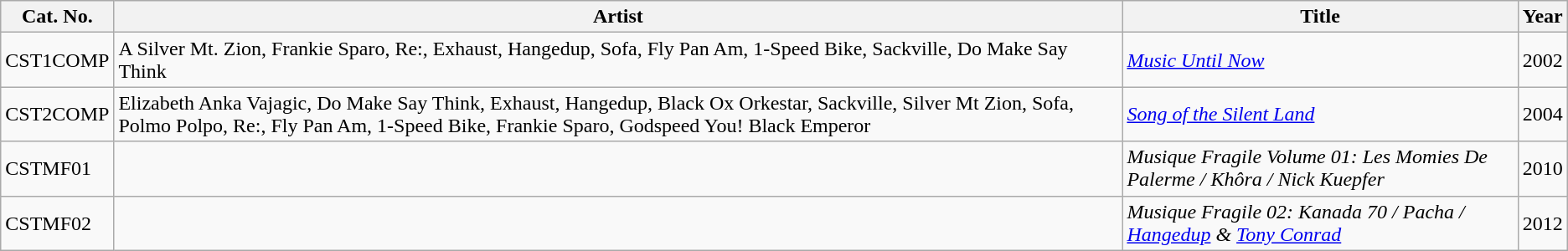<table class="wikitable sortable">
<tr>
<th>Cat. No.</th>
<th>Artist</th>
<th>Title</th>
<th>Year</th>
</tr>
<tr>
<td>CST1COMP</td>
<td>A Silver Mt. Zion, Frankie Sparo, Re:, Exhaust, Hangedup, Sofa, Fly Pan Am, 1-Speed Bike, Sackville, Do Make Say Think</td>
<td><em><a href='#'>Music Until Now</a></em></td>
<td>2002</td>
</tr>
<tr>
<td>CST2COMP</td>
<td>Elizabeth Anka Vajagic, Do Make Say Think, Exhaust, Hangedup, Black Ox Orkestar, Sackville, Silver Mt Zion, Sofa, Polmo Polpo, Re:, Fly Pan Am, 1-Speed Bike, Frankie Sparo, Godspeed You! Black Emperor</td>
<td><em><a href='#'>Song of the Silent Land</a></em></td>
<td>2004</td>
</tr>
<tr>
<td>CSTMF01</td>
<td></td>
<td><em>Musique Fragile Volume 01: Les Momies De Palerme / Khôra / Nick Kuepfer</em></td>
<td>2010</td>
</tr>
<tr>
<td>CSTMF02</td>
<td></td>
<td><em>Musique Fragile 02: Kanada 70 / Pacha / <a href='#'>Hangedup</a> & <a href='#'>Tony Conrad</a></em></td>
<td>2012</td>
</tr>
</table>
